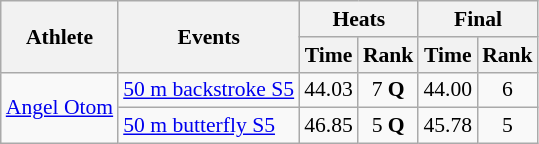<table class=wikitable style="font-size:90%">
<tr>
<th rowspan="2">Athlete</th>
<th rowspan="2">Events</th>
<th colspan="2">Heats</th>
<th colspan="2">Final</th>
</tr>
<tr>
<th>Time</th>
<th>Rank</th>
<th>Time</th>
<th>Rank</th>
</tr>
<tr align=center>
<td align=left rowspan=2><a href='#'>Angel Otom</a></td>
<td align=left><a href='#'>50 m backstroke S5</a></td>
<td>44.03</td>
<td>7 <strong>Q</strong></td>
<td>44.00</td>
<td>6</td>
</tr>
<tr align=center>
<td align=left><a href='#'>50 m butterfly S5</a></td>
<td>46.85</td>
<td>5 <strong>Q</strong></td>
<td>45.78</td>
<td>5</td>
</tr>
</table>
